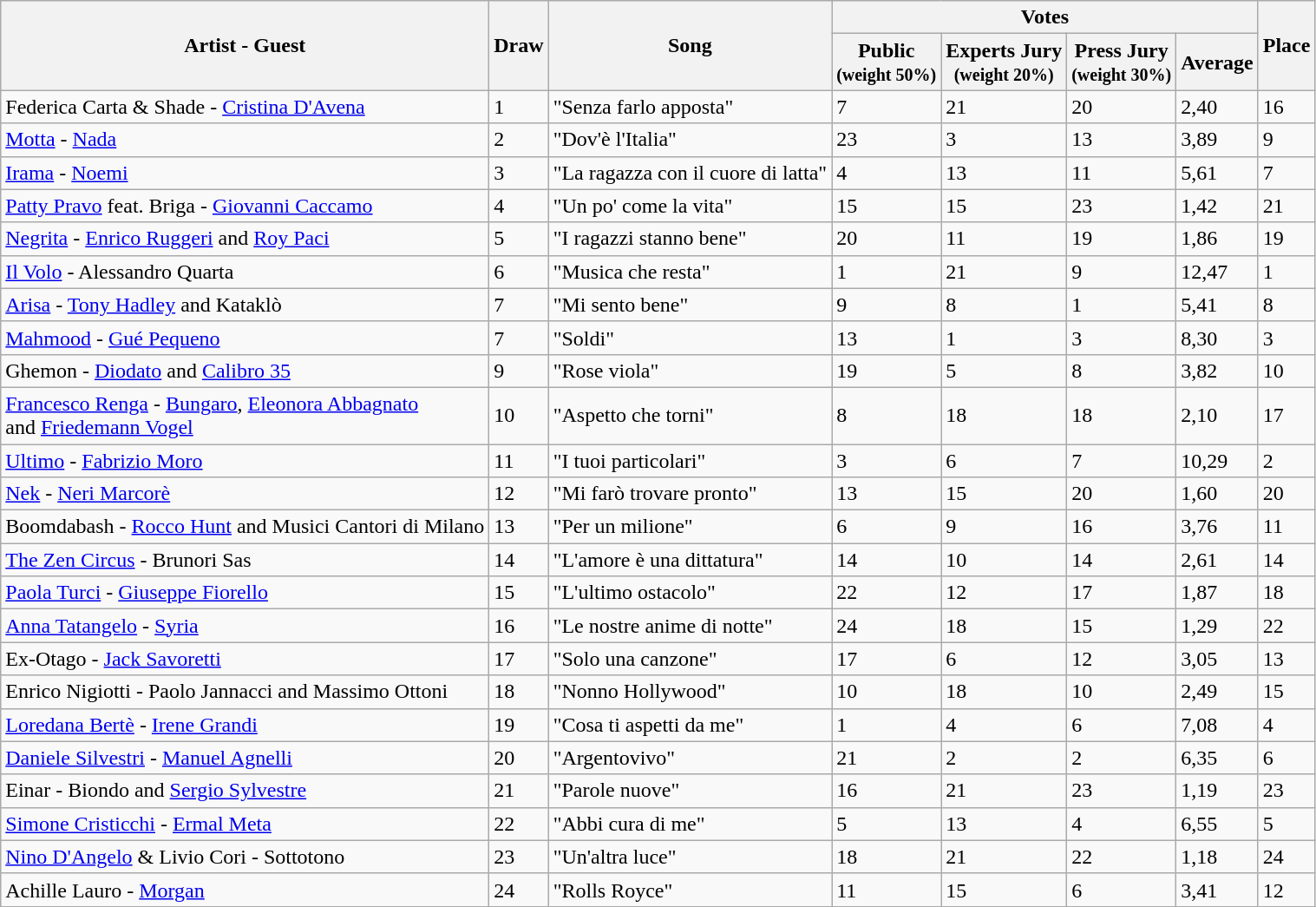<table class="wikitable sortable">
<tr>
<th rowspan="2">Artist - Guest</th>
<th rowspan="2">Draw</th>
<th rowspan="2">Song</th>
<th colspan="4" class="unsortable">Votes</th>
<th rowspan="2">Place</th>
</tr>
<tr>
<th>Public<br><small>(weight 50%)</small></th>
<th>Experts Jury<br><small>(weight 20%)</small></th>
<th>Press Jury<br><small>(weight 30%)</small></th>
<th>Average</th>
</tr>
<tr>
<td>Federica Carta & Shade - <a href='#'>Cristina D'Avena</a></td>
<td>1</td>
<td>"Senza farlo apposta"</td>
<td>7</td>
<td>21</td>
<td>20</td>
<td>2,40</td>
<td>16</td>
</tr>
<tr>
<td><a href='#'>Motta</a> - <a href='#'>Nada</a></td>
<td>2</td>
<td>"Dov'è l'Italia"</td>
<td>23</td>
<td>3</td>
<td>13</td>
<td>3,89</td>
<td>9</td>
</tr>
<tr>
<td><a href='#'>Irama</a> - <a href='#'>Noemi</a></td>
<td>3</td>
<td>"La ragazza con il cuore di latta"</td>
<td>4</td>
<td>13</td>
<td>11</td>
<td>5,61</td>
<td>7</td>
</tr>
<tr>
<td><a href='#'>Patty Pravo</a> feat. Briga - <a href='#'>Giovanni Caccamo</a></td>
<td>4</td>
<td>"Un po' come la vita"</td>
<td>15</td>
<td>15</td>
<td>23</td>
<td>1,42</td>
<td>21</td>
</tr>
<tr>
<td><a href='#'>Negrita</a> - <a href='#'>Enrico Ruggeri</a> and <a href='#'>Roy Paci</a></td>
<td>5</td>
<td>"I ragazzi stanno bene"</td>
<td>20</td>
<td>11</td>
<td>19</td>
<td>1,86</td>
<td>19</td>
</tr>
<tr>
<td><a href='#'>Il Volo</a> - Alessandro Quarta</td>
<td>6</td>
<td>"Musica che resta"</td>
<td>1</td>
<td>21</td>
<td>9</td>
<td>12,47</td>
<td>1</td>
</tr>
<tr>
<td><a href='#'>Arisa</a> - <a href='#'>Tony Hadley</a> and Kataklò</td>
<td>7</td>
<td>"Mi sento bene"</td>
<td>9</td>
<td>8</td>
<td>1</td>
<td>5,41</td>
<td>8</td>
</tr>
<tr>
<td><a href='#'>Mahmood</a> - <a href='#'>Gué Pequeno</a></td>
<td>7</td>
<td>"Soldi"</td>
<td>13</td>
<td>1</td>
<td>3</td>
<td>8,30</td>
<td>3</td>
</tr>
<tr>
<td>Ghemon - <a href='#'>Diodato</a> and <a href='#'>Calibro 35</a></td>
<td>9</td>
<td>"Rose viola"</td>
<td>19</td>
<td>5</td>
<td>8</td>
<td>3,82</td>
<td>10</td>
</tr>
<tr>
<td><a href='#'>Francesco Renga</a> - <a href='#'>Bungaro</a>, <a href='#'>Eleonora Abbagnato</a><br>and <a href='#'>Friedemann Vogel</a></td>
<td>10</td>
<td>"Aspetto che torni"</td>
<td>8</td>
<td>18</td>
<td>18</td>
<td>2,10</td>
<td>17</td>
</tr>
<tr>
<td><a href='#'>Ultimo</a> - <a href='#'>Fabrizio Moro</a></td>
<td>11</td>
<td>"I tuoi particolari"</td>
<td>3</td>
<td>6</td>
<td>7</td>
<td>10,29</td>
<td>2</td>
</tr>
<tr>
<td><a href='#'>Nek</a> - <a href='#'>Neri Marcorè</a></td>
<td>12</td>
<td>"Mi farò trovare pronto"</td>
<td>13</td>
<td>15</td>
<td>20</td>
<td>1,60</td>
<td>20</td>
</tr>
<tr>
<td>Boomdabash - <a href='#'>Rocco Hunt</a> and Musici Cantori di Milano</td>
<td>13</td>
<td>"Per un milione"</td>
<td>6</td>
<td>9</td>
<td>16</td>
<td>3,76</td>
<td>11</td>
</tr>
<tr>
<td><a href='#'>The Zen Circus</a> - Brunori Sas</td>
<td>14</td>
<td>"L'amore è una dittatura"</td>
<td>14</td>
<td>10</td>
<td>14</td>
<td>2,61</td>
<td>14</td>
</tr>
<tr>
<td><a href='#'>Paola Turci</a> -  <a href='#'>Giuseppe Fiorello</a></td>
<td>15</td>
<td>"L'ultimo ostacolo"</td>
<td>22</td>
<td>12</td>
<td>17</td>
<td>1,87</td>
<td>18</td>
</tr>
<tr>
<td><a href='#'>Anna Tatangelo</a> - <a href='#'>Syria</a></td>
<td>16</td>
<td>"Le nostre anime di notte"</td>
<td>24</td>
<td>18</td>
<td>15</td>
<td>1,29</td>
<td>22</td>
</tr>
<tr>
<td>Ex-Otago - <a href='#'>Jack Savoretti</a></td>
<td>17</td>
<td>"Solo una canzone"</td>
<td>17</td>
<td>6</td>
<td>12</td>
<td>3,05</td>
<td>13</td>
</tr>
<tr>
<td>Enrico Nigiotti - Paolo Jannacci and Massimo Ottoni</td>
<td>18</td>
<td>"Nonno Hollywood"</td>
<td>10</td>
<td>18</td>
<td>10</td>
<td>2,49</td>
<td>15</td>
</tr>
<tr>
<td><a href='#'>Loredana Bertè</a> - <a href='#'>Irene Grandi</a></td>
<td>19</td>
<td>"Cosa ti aspetti da me"</td>
<td>1</td>
<td>4</td>
<td>6</td>
<td>7,08</td>
<td>4</td>
</tr>
<tr>
<td><a href='#'>Daniele Silvestri</a> - <a href='#'>Manuel Agnelli</a></td>
<td>20</td>
<td>"Argentovivo"</td>
<td>21</td>
<td>2</td>
<td>2</td>
<td>6,35</td>
<td>6</td>
</tr>
<tr>
<td>Einar - Biondo and <a href='#'>Sergio Sylvestre</a></td>
<td>21</td>
<td>"Parole nuove"</td>
<td>16</td>
<td>21</td>
<td>23</td>
<td>1,19</td>
<td>23</td>
</tr>
<tr>
<td><a href='#'>Simone Cristicchi</a> - <a href='#'>Ermal Meta</a></td>
<td>22</td>
<td>"Abbi cura di me"</td>
<td>5</td>
<td>13</td>
<td>4</td>
<td>6,55</td>
<td>5</td>
</tr>
<tr>
<td><a href='#'>Nino D'Angelo</a> & Livio Cori - Sottotono</td>
<td>23</td>
<td>"Un'altra luce"</td>
<td>18</td>
<td>21</td>
<td>22</td>
<td>1,18</td>
<td>24</td>
</tr>
<tr>
<td>Achille Lauro - <a href='#'>Morgan</a></td>
<td>24</td>
<td>"Rolls Royce"</td>
<td>11</td>
<td>15</td>
<td>6</td>
<td>3,41</td>
<td>12</td>
</tr>
</table>
